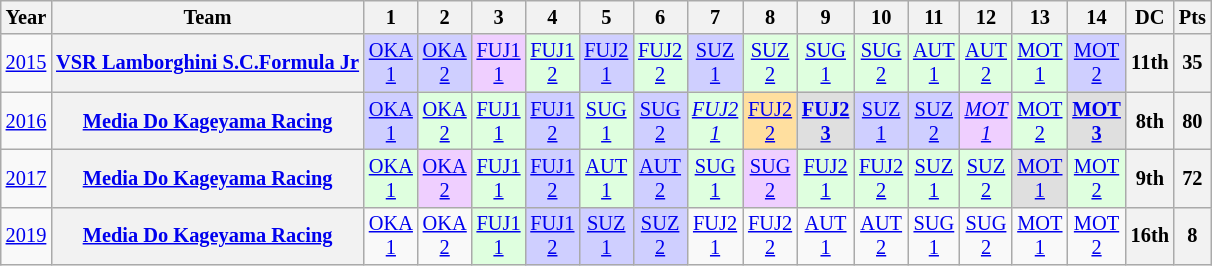<table class="wikitable" style="text-align:center; font-size:85%">
<tr>
<th>Year</th>
<th>Team</th>
<th>1</th>
<th>2</th>
<th>3</th>
<th>4</th>
<th>5</th>
<th>6</th>
<th>7</th>
<th>8</th>
<th>9</th>
<th>10</th>
<th>11</th>
<th>12</th>
<th>13</th>
<th>14</th>
<th>DC</th>
<th>Pts</th>
</tr>
<tr>
<td><a href='#'>2015</a></td>
<th nowrap><a href='#'>VSR Lamborghini S.C.Formula Jr</a></th>
<td style="background:#CFCFFF"><a href='#'>OKA<br>1</a><br></td>
<td style="background:#CFCFFF"><a href='#'>OKA<br>2</a><br></td>
<td style="background:#EFCFFF"><a href='#'>FUJ1<br>1</a><br></td>
<td style="background:#DFFFDF"><a href='#'>FUJ1<br>2</a><br></td>
<td style="background:#CFCFFF"><a href='#'>FUJ2<br>1</a><br></td>
<td style="background:#DFFFDF"><a href='#'>FUJ2<br>2</a><br></td>
<td style="background:#CFCFFF"><a href='#'>SUZ<br>1</a><br></td>
<td style="background:#DFFFDF"><a href='#'>SUZ<br>2</a><br></td>
<td style="background:#DFFFDF"><a href='#'>SUG<br>1</a><br></td>
<td style="background:#DFFFDF"><a href='#'>SUG<br>2</a><br></td>
<td style="background:#DFFFDF"><a href='#'>AUT<br>1</a><br></td>
<td style="background:#DFFFDF"><a href='#'>AUT<br>2</a><br></td>
<td style="background:#DFFFDF"><a href='#'>MOT<br>1</a><br></td>
<td style="background:#CFCFFF"><a href='#'>MOT<br>2</a><br></td>
<th>11th</th>
<th>35</th>
</tr>
<tr>
<td><a href='#'>2016</a></td>
<th nowrap><a href='#'>Media Do Kageyama Racing</a></th>
<td style="background:#CFCFFF"><a href='#'>OKA<br>1</a><br></td>
<td style="background:#DFFFDF"><a href='#'>OKA<br>2</a><br></td>
<td style="background:#DFFFDF"><a href='#'>FUJ1<br>1</a><br></td>
<td style="background:#CFCFFF"><a href='#'>FUJ1<br>2</a><br></td>
<td style="background:#DFFFDF"><a href='#'>SUG<br>1</a><br></td>
<td style="background:#CFCFFF"><a href='#'>SUG<br>2</a><br></td>
<td style="background:#DFFFDF"><em><a href='#'>FUJ2<br>1</a><br></em></td>
<td style="background:#FFDF9F"><a href='#'>FUJ2<br>2</a><br></td>
<td style="background:#DFDFDF"><strong><a href='#'>FUJ2<br>3</a><br></strong></td>
<td style="background:#CFCFFF"><a href='#'>SUZ<br>1</a><br></td>
<td style="background:#CFCFFF"><a href='#'>SUZ<br>2</a><br></td>
<td style="background:#EFCFFF"><em><a href='#'>MOT<br>1</a><br></em></td>
<td style="background:#DFFFDF"><a href='#'>MOT<br>2</a><br></td>
<td style="background:#DFDFDF"><strong> <a href='#'>MOT<br>3</a><br></strong></td>
<th>8th</th>
<th>80</th>
</tr>
<tr>
<td><a href='#'>2017</a></td>
<th nowrap><a href='#'>Media Do Kageyama Racing</a></th>
<td style="background:#DFFFDF"><a href='#'>OKA<br>1</a><br></td>
<td style="background:#EFCFFF"><a href='#'>OKA<br>2</a><br></td>
<td style="background:#DFFFDF"><a href='#'>FUJ1<br>1</a><br></td>
<td style="background:#CFCFFF"><a href='#'>FUJ1<br>2</a><br></td>
<td style="background:#DFFFDF"><a href='#'>AUT<br>1</a><br></td>
<td style="background:#CFCFFF"><a href='#'>AUT<br>2</a><br></td>
<td style="background:#DFFFDF"><a href='#'>SUG<br>1</a><br></td>
<td style="background:#EFCFFF"><a href='#'>SUG<br>2</a><br></td>
<td style="background:#DFFFDF"><a href='#'>FUJ2<br>1</a><br></td>
<td style="background:#DFFFDF"><a href='#'>FUJ2<br>2</a><br></td>
<td style="background:#DFFFDF"><a href='#'>SUZ<br>1</a><br></td>
<td style="background:#DFFFDF"><a href='#'>SUZ<br>2</a><br></td>
<td style="background:#DFDFDF"><a href='#'>MOT<br>1</a><br></td>
<td style="background:#DFFFDF"><a href='#'>MOT<br>2</a><br></td>
<th>9th</th>
<th>72</th>
</tr>
<tr>
<td><a href='#'>2019</a></td>
<th><a href='#'>Media Do Kageyama Racing</a></th>
<td style="background:#;"><a href='#'>OKA<br>1</a><br></td>
<td style="background:#;"><a href='#'>OKA<br>2</a><br></td>
<td style="background:#dfffdf;"><a href='#'>FUJ1<br>1</a><br></td>
<td style="background:#cfcfff;"><a href='#'>FUJ1<br>2</a><br></td>
<td style="background:#cfcfff;"><a href='#'>SUZ<br>1</a><br></td>
<td style="background:#cfcfff;"><a href='#'>SUZ<br>2</a><br></td>
<td style="background:#;"><a href='#'>FUJ2<br>1</a><br></td>
<td style="background:#;"><a href='#'>FUJ2<br>2</a><br></td>
<td style="background:#;"><a href='#'>AUT<br>1</a><br></td>
<td style="background:#;"><a href='#'>AUT<br>2</a><br></td>
<td style="background:#;"><a href='#'>SUG<br>1</a><br></td>
<td style="background:#;"><a href='#'>SUG<br>2</a><br></td>
<td style="background:#;"><a href='#'>MOT<br>1</a><br></td>
<td style="background:#;"><a href='#'>MOT<br>2</a><br></td>
<th>16th</th>
<th>8</th>
</tr>
</table>
